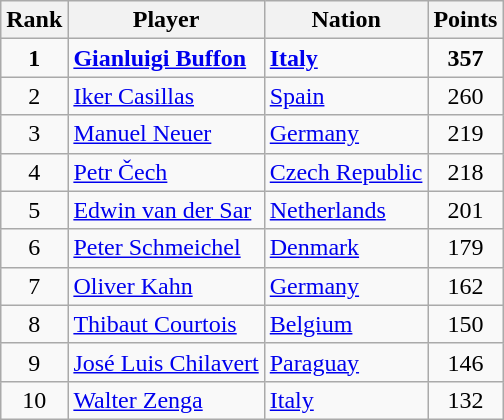<table class="wikitable">
<tr>
<th>Rank</th>
<th>Player</th>
<th>Nation</th>
<th>Points</th>
</tr>
<tr>
<td align="center"><strong>1</strong></td>
<td><strong><a href='#'>Gianluigi Buffon</a></strong></td>
<td><strong> <a href='#'>Italy</a></strong></td>
<td align="center"><strong>357</strong></td>
</tr>
<tr>
<td align="center">2</td>
<td><a href='#'>Iker Casillas</a></td>
<td> <a href='#'>Spain</a></td>
<td align="center">260</td>
</tr>
<tr>
<td align="center">3</td>
<td><a href='#'>Manuel Neuer</a></td>
<td> <a href='#'>Germany</a></td>
<td align="center">219</td>
</tr>
<tr>
<td align="center">4</td>
<td><a href='#'>Petr Čech</a></td>
<td> <a href='#'>Czech Republic</a></td>
<td align="center">218</td>
</tr>
<tr>
<td align="center">5</td>
<td><a href='#'>Edwin van der Sar</a></td>
<td> <a href='#'>Netherlands</a></td>
<td align="center">201</td>
</tr>
<tr>
<td align="center">6</td>
<td><a href='#'>Peter Schmeichel</a></td>
<td> <a href='#'>Denmark</a></td>
<td align="center">179</td>
</tr>
<tr>
<td align="center">7</td>
<td><a href='#'>Oliver Kahn</a></td>
<td> <a href='#'>Germany</a></td>
<td align="center">162</td>
</tr>
<tr>
<td align="center">8</td>
<td><a href='#'>Thibaut Courtois</a></td>
<td> <a href='#'>Belgium</a></td>
<td align="center">150</td>
</tr>
<tr>
<td align="center">9</td>
<td><a href='#'>José Luis Chilavert</a></td>
<td> <a href='#'>Paraguay</a></td>
<td align="center">146</td>
</tr>
<tr>
<td align="center">10</td>
<td><a href='#'>Walter Zenga</a></td>
<td> <a href='#'>Italy</a></td>
<td align="center">132</td>
</tr>
</table>
